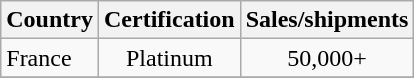<table class="wikitable">
<tr>
<th align="left">Country</th>
<th align="left">Certification</th>
<th align="left">Sales/shipments</th>
</tr>
<tr>
<td align="left">France</td>
<td align="center">Platinum</td>
<td align="center">50,000+</td>
</tr>
<tr>
</tr>
</table>
